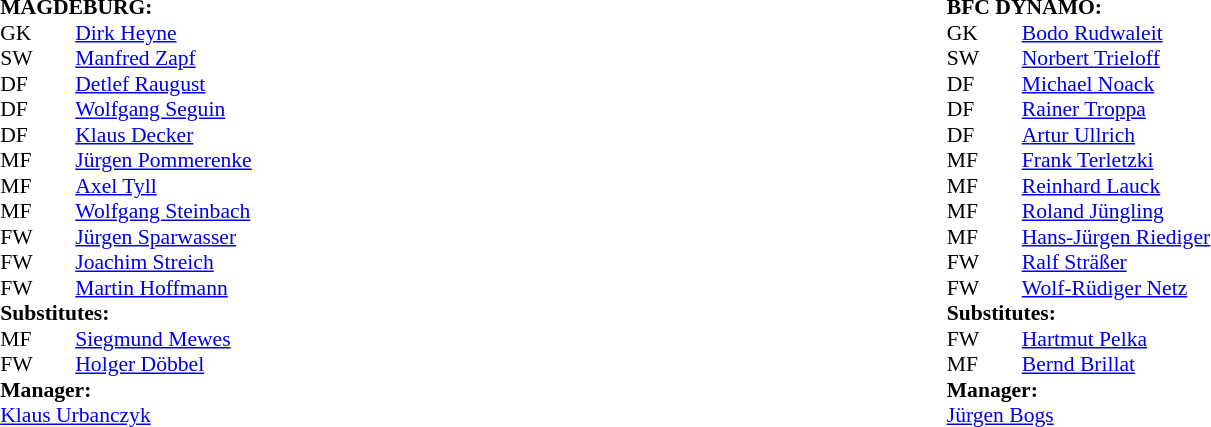<table width="100%">
<tr>
<td valign="top" width="50%"><br><table style="font-size: 90%" cellspacing="0" cellpadding="0" align=center>
<tr>
<td colspan="4"><strong>MAGDEBURG:</strong></td>
</tr>
<tr>
<th width="25"></th>
<th width="25"></th>
<th width="200"></th>
<th></th>
</tr>
<tr>
<td>GK</td>
<td></td>
<td> <a href='#'>Dirk Heyne</a></td>
</tr>
<tr>
<td>SW</td>
<td></td>
<td> <a href='#'>Manfred Zapf</a></td>
</tr>
<tr>
<td>DF</td>
<td></td>
<td> <a href='#'>Detlef Raugust</a></td>
</tr>
<tr>
<td>DF</td>
<td></td>
<td> <a href='#'>Wolfgang Seguin</a></td>
</tr>
<tr>
<td>DF</td>
<td></td>
<td> <a href='#'>Klaus Decker</a></td>
</tr>
<tr>
<td>MF</td>
<td></td>
<td> <a href='#'>Jürgen Pommerenke</a></td>
</tr>
<tr>
<td>MF</td>
<td></td>
<td> <a href='#'>Axel Tyll</a></td>
<td></td>
</tr>
<tr>
<td>MF</td>
<td></td>
<td> <a href='#'>Wolfgang Steinbach</a></td>
<td></td>
</tr>
<tr>
<td>FW</td>
<td></td>
<td> <a href='#'>Jürgen Sparwasser</a></td>
<td></td>
</tr>
<tr>
<td>FW</td>
<td></td>
<td> <a href='#'>Joachim Streich</a></td>
</tr>
<tr>
<td>FW</td>
<td></td>
<td> <a href='#'>Martin Hoffmann</a></td>
<td></td>
</tr>
<tr>
<td colspan=4><strong>Substitutes:</strong></td>
</tr>
<tr>
<td>MF</td>
<td></td>
<td> <a href='#'>Siegmund Mewes</a></td>
<td></td>
</tr>
<tr>
<td>FW</td>
<td></td>
<td> <a href='#'>Holger Döbbel</a></td>
<td></td>
</tr>
<tr>
<td colspan=4><strong>Manager:</strong></td>
</tr>
<tr>
<td colspan="4"> <a href='#'>Klaus Urbanczyk</a></td>
</tr>
</table>
</td>
<td valign="top" width="50%"><br><table style="font-size: 90%" cellspacing="0" cellpadding="0" align=center>
<tr>
<td colspan="4"><strong>BFC DYNAMO:</strong></td>
</tr>
<tr>
<th width="25"></th>
<th width="25"></th>
<th width="200"></th>
<th></th>
</tr>
<tr>
<td>GK</td>
<td></td>
<td> <a href='#'>Bodo Rudwaleit</a></td>
</tr>
<tr>
<td>SW</td>
<td></td>
<td> <a href='#'>Norbert Trieloff</a></td>
</tr>
<tr>
<td>DF</td>
<td></td>
<td> <a href='#'>Michael Noack</a></td>
</tr>
<tr>
<td>DF</td>
<td></td>
<td> <a href='#'>Rainer Troppa</a></td>
</tr>
<tr>
<td>DF</td>
<td></td>
<td> <a href='#'>Artur Ullrich</a></td>
</tr>
<tr>
<td>MF</td>
<td></td>
<td> <a href='#'>Frank Terletzki</a></td>
</tr>
<tr>
<td>MF</td>
<td></td>
<td> <a href='#'>Reinhard Lauck</a></td>
</tr>
<tr>
<td>MF</td>
<td></td>
<td> <a href='#'>Roland Jüngling</a></td>
<td></td>
</tr>
<tr>
<td>MF</td>
<td></td>
<td> <a href='#'>Hans-Jürgen Riediger</a></td>
</tr>
<tr>
<td>FW</td>
<td></td>
<td> <a href='#'>Ralf Sträßer</a></td>
<td></td>
</tr>
<tr>
<td>FW</td>
<td></td>
<td> <a href='#'>Wolf-Rüdiger Netz</a></td>
</tr>
<tr>
<td colspan=4><strong>Substitutes:</strong></td>
</tr>
<tr>
<td>FW</td>
<td></td>
<td> <a href='#'>Hartmut Pelka</a></td>
<td></td>
</tr>
<tr>
<td>MF</td>
<td></td>
<td> <a href='#'>Bernd Brillat</a></td>
<td></td>
</tr>
<tr>
<td colspan=4><strong>Manager:</strong></td>
</tr>
<tr>
<td colspan="4"> <a href='#'>Jürgen Bogs</a></td>
</tr>
</table>
</td>
</tr>
</table>
